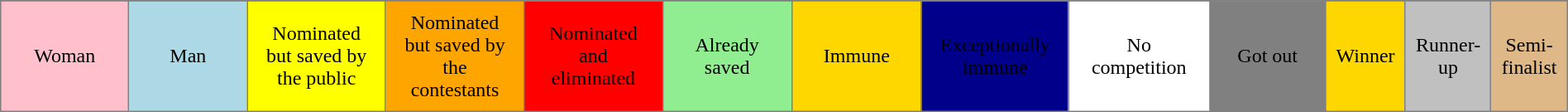<table border="2" cellpadding="8" style="background:silver; border:1px solid gray; border-collapse:collapse; margin:1em auto; text-align:center; ">
<tr>
</tr>
<tr>
<td style = "background:pink;" width="10%">Woman</td>
<td style = "background:lightblue;" width="10%">Man</td>
<td style = "background:yellow;" width="10%">Nominated but saved by the public</td>
<td style = "background:orange;" width="10%">Nominated but saved by the contestants</td>
<td style = "background:red;" width="10%"><span>Nominated and eliminated</span></td>
<td style = "background:lightgreen;" width="10%">Already saved</td>
<td style = "background:gold;" width="10%">Immune</td>
<td style = "background:darkblue;" width="10%"><span>Exceptionally immune</span></td>
<td style = "background:white;" width="10%">No competition</td>
<td style = "background:grey;" width="10%"><span>Got out</span></td>
<td style = "background:gold;" width="10%">Winner</td>
<td style = "background:silver;" width="10%">Runner-up</td>
<td style = "background:BurlyWood;" width="10%">Semi-finalist</td>
</tr>
</table>
